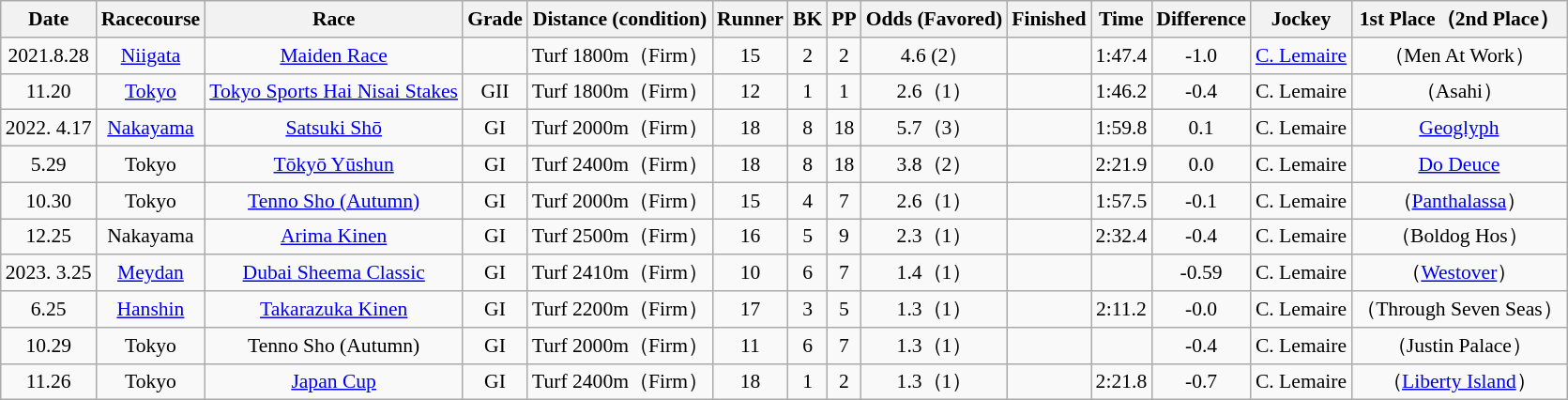<table class="wikitable" style="border-collapse: collapse; font-size: 90%; text-align: center; white-space: nowrap;">
<tr>
<th>Date</th>
<th nowrap="">Racecourse</th>
<th>Race</th>
<th>Grade</th>
<th>Distance (condition)</th>
<th>Runner</th>
<th>BK</th>
<th>PP</th>
<th>Odds (Favored)</th>
<th>Finished</th>
<th>Time</th>
<th>Difference</th>
<th>Jockey</th>
<th>1st Place（2nd Place）</th>
</tr>
<tr>
<td>2021.8.28</td>
<td><a href='#'>Niigata</a></td>
<td><a href='#'>Maiden Race</a></td>
<td></td>
<td>Turf 1800m（Firm）</td>
<td>15</td>
<td>2</td>
<td>2</td>
<td>4.6 (2）</td>
<td></td>
<td>1:47.4</td>
<td>-1.0</td>
<td><a href='#'>C. Lemaire</a></td>
<td>（Men At Work）</td>
</tr>
<tr>
<td>11.20</td>
<td><a href='#'>Tokyo</a></td>
<td><a href='#'>Tokyo Sports Hai Nisai Stakes</a></td>
<td>GII</td>
<td>Turf 1800m（Firm）</td>
<td>12</td>
<td>1</td>
<td>1</td>
<td>2.6（1）</td>
<td></td>
<td>1:46.2</td>
<td>-0.4</td>
<td>C. Lemaire</td>
<td>（Asahi）</td>
</tr>
<tr>
<td>2022. 4.17</td>
<td><a href='#'>Nakayama</a></td>
<td><a href='#'>Satsuki Shō</a></td>
<td>GI</td>
<td>Turf 2000m（Firm）</td>
<td>18</td>
<td>8</td>
<td>18</td>
<td>5.7（3）</td>
<td></td>
<td>1:59.8</td>
<td>0.1</td>
<td>C. Lemaire</td>
<td><a href='#'>Geoglyph</a></td>
</tr>
<tr>
<td>5.29</td>
<td>Tokyo</td>
<td><a href='#'>Tōkyō Yūshun</a></td>
<td>GI</td>
<td>Turf 2400m（Firm）</td>
<td>18</td>
<td>8</td>
<td>18</td>
<td>3.8（2）</td>
<td></td>
<td>2:21.9</td>
<td>0.0</td>
<td>C. Lemaire</td>
<td><a href='#'>Do Deuce</a></td>
</tr>
<tr>
<td>10.30</td>
<td>Tokyo</td>
<td><a href='#'>Tenno Sho (Autumn)</a></td>
<td>GI</td>
<td>Turf 2000m（Firm）</td>
<td>15</td>
<td>4</td>
<td>7</td>
<td>2.6（1）</td>
<td></td>
<td>1:57.5</td>
<td>-0.1</td>
<td>C. Lemaire</td>
<td>（<a href='#'>Panthalassa</a>）</td>
</tr>
<tr>
<td>12.25</td>
<td>Nakayama</td>
<td><a href='#'>Arima Kinen</a></td>
<td>GI</td>
<td>Turf 2500m（Firm）</td>
<td>16</td>
<td>5</td>
<td>9</td>
<td>2.3（1）</td>
<td></td>
<td>2:32.4</td>
<td>-0.4</td>
<td>C. Lemaire</td>
<td>（Boldog Hos）</td>
</tr>
<tr>
<td>2023. 3.25</td>
<td><a href='#'>Meydan</a></td>
<td><a href='#'>Dubai Sheema Classic</a></td>
<td>GI</td>
<td>Turf 2410m（Firm）</td>
<td>10</td>
<td>6</td>
<td>7</td>
<td>1.4（1）</td>
<td></td>
<td></td>
<td>-0.59</td>
<td>C. Lemaire</td>
<td>（<a href='#'>Westover</a>）</td>
</tr>
<tr>
<td>6.25</td>
<td><a href='#'>Hanshin</a></td>
<td><a href='#'>Takarazuka Kinen</a></td>
<td>GI</td>
<td>Turf 2200m（Firm）</td>
<td>17</td>
<td>3</td>
<td>5</td>
<td>1.3（1）</td>
<td></td>
<td>2:11.2</td>
<td>-0.0</td>
<td>C. Lemaire</td>
<td>（Through Seven Seas）</td>
</tr>
<tr>
<td>10.29</td>
<td>Tokyo</td>
<td>Tenno Sho (Autumn)</td>
<td>GI</td>
<td>Turf 2000m（Firm）</td>
<td>11</td>
<td>6</td>
<td>7</td>
<td>1.3（1）</td>
<td></td>
<td></td>
<td>-0.4</td>
<td>C. Lemaire</td>
<td>（Justin Palace）</td>
</tr>
<tr>
<td>11.26</td>
<td>Tokyo</td>
<td><a href='#'>Japan Cup</a></td>
<td>GI</td>
<td>Turf 2400m（Firm）</td>
<td>18</td>
<td>1</td>
<td>2</td>
<td>1.3（1）</td>
<td></td>
<td>2:21.8</td>
<td>-0.7</td>
<td>C. Lemaire</td>
<td>（<a href='#'>Liberty Island</a>）</td>
</tr>
</table>
